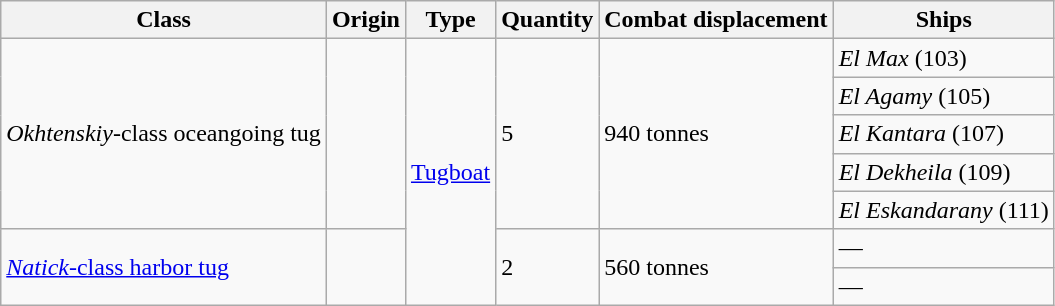<table class="wikitable">
<tr>
<th>Class</th>
<th>Origin</th>
<th>Type</th>
<th>Quantity</th>
<th>Combat displacement</th>
<th>Ships</th>
</tr>
<tr>
<td rowspan="5"><em>Okhtenskiy</em>-class oceangoing tug</td>
<td rowspan="5"><br></td>
<td rowspan="7"><a href='#'>Tugboat</a></td>
<td rowspan="5">5</td>
<td rowspan="5">940 tonnes</td>
<td><em>El Max</em> (103)</td>
</tr>
<tr>
<td><em>El Agamy</em> (105)</td>
</tr>
<tr>
<td><em>El Kantara</em> (107)</td>
</tr>
<tr>
<td><em>El Dekheila</em> (109)</td>
</tr>
<tr>
<td><em>El Eskandarany</em> (111)</td>
</tr>
<tr>
<td rowspan="2"><a href='#'><em>Natick</em>-class harbor tug</a></td>
<td rowspan="2"><br></td>
<td rowspan="2">2</td>
<td rowspan="2">560 tonnes</td>
<td>—</td>
</tr>
<tr>
<td>—</td>
</tr>
</table>
